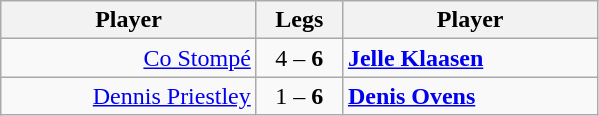<table class=wikitable style="text-align:center">
<tr>
<th width=163>Player</th>
<th width=50>Legs</th>
<th width=163>Player</th>
</tr>
<tr align=left>
<td align=right><a href='#'>Co Stompé</a> </td>
<td align=center>4 – <strong>6</strong></td>
<td> <strong><a href='#'>Jelle Klaasen</a></strong></td>
</tr>
<tr align=left>
<td align=right><a href='#'>Dennis Priestley</a> </td>
<td align=center>1 – <strong>6</strong></td>
<td> <strong><a href='#'>Denis Ovens</a></strong></td>
</tr>
</table>
